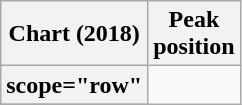<table class="wikitable plainrowheaders sortable">
<tr>
<th scope="col">Chart (2018)</th>
<th scope="col">Peak<br>position</th>
</tr>
<tr>
<th>scope="row" </th>
</tr>
<tr>
</tr>
</table>
